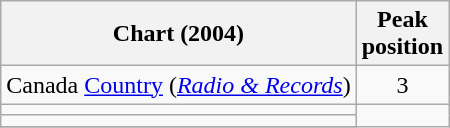<table class="wikitable sortable">
<tr>
<th align="left">Chart (2004)</th>
<th align="center">Peak<br>position</th>
</tr>
<tr>
<td align="left">Canada <a href='#'>Country</a> (<em><a href='#'>Radio & Records</a></em>)</td>
<td align="center">3</td>
</tr>
<tr>
<td></td>
</tr>
<tr>
<td></td>
</tr>
<tr>
</tr>
</table>
